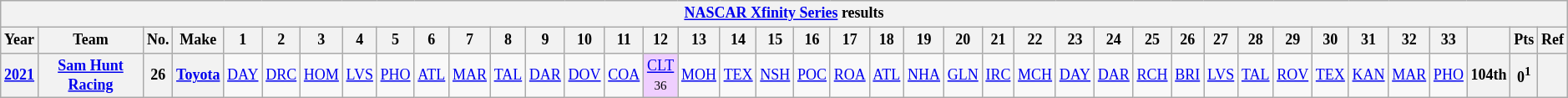<table class="wikitable" style="text-align:center; font-size:75%">
<tr>
<th colspan=40><a href='#'>NASCAR Xfinity Series</a> results</th>
</tr>
<tr>
<th>Year</th>
<th>Team</th>
<th>No.</th>
<th>Make</th>
<th>1</th>
<th>2</th>
<th>3</th>
<th>4</th>
<th>5</th>
<th>6</th>
<th>7</th>
<th>8</th>
<th>9</th>
<th>10</th>
<th>11</th>
<th>12</th>
<th>13</th>
<th>14</th>
<th>15</th>
<th>16</th>
<th>17</th>
<th>18</th>
<th>19</th>
<th>20</th>
<th>21</th>
<th>22</th>
<th>23</th>
<th>24</th>
<th>25</th>
<th>26</th>
<th>27</th>
<th>28</th>
<th>29</th>
<th>30</th>
<th>31</th>
<th>32</th>
<th>33</th>
<th></th>
<th>Pts</th>
<th>Ref</th>
</tr>
<tr>
<th><a href='#'>2021</a></th>
<th><a href='#'>Sam Hunt Racing</a></th>
<th>26</th>
<th><a href='#'>Toyota</a></th>
<td><a href='#'>DAY</a></td>
<td><a href='#'>DRC</a></td>
<td><a href='#'>HOM</a></td>
<td><a href='#'>LVS</a></td>
<td><a href='#'>PHO</a></td>
<td><a href='#'>ATL</a></td>
<td><a href='#'>MAR</a></td>
<td><a href='#'>TAL</a></td>
<td><a href='#'>DAR</a></td>
<td><a href='#'>DOV</a></td>
<td><a href='#'>COA</a></td>
<td style="background:#EFCFFF;"><a href='#'>CLT</a><br><small>36</small></td>
<td><a href='#'>MOH</a></td>
<td><a href='#'>TEX</a></td>
<td><a href='#'>NSH</a></td>
<td><a href='#'>POC</a></td>
<td><a href='#'>ROA</a></td>
<td><a href='#'>ATL</a></td>
<td><a href='#'>NHA</a></td>
<td><a href='#'>GLN</a></td>
<td><a href='#'>IRC</a></td>
<td><a href='#'>MCH</a></td>
<td><a href='#'>DAY</a></td>
<td><a href='#'>DAR</a></td>
<td><a href='#'>RCH</a></td>
<td><a href='#'>BRI</a></td>
<td><a href='#'>LVS</a></td>
<td><a href='#'>TAL</a></td>
<td><a href='#'>ROV</a></td>
<td><a href='#'>TEX</a></td>
<td><a href='#'>KAN</a></td>
<td><a href='#'>MAR</a></td>
<td><a href='#'>PHO</a></td>
<th>104th</th>
<th>0<sup>1</sup></th>
<th></th>
</tr>
</table>
